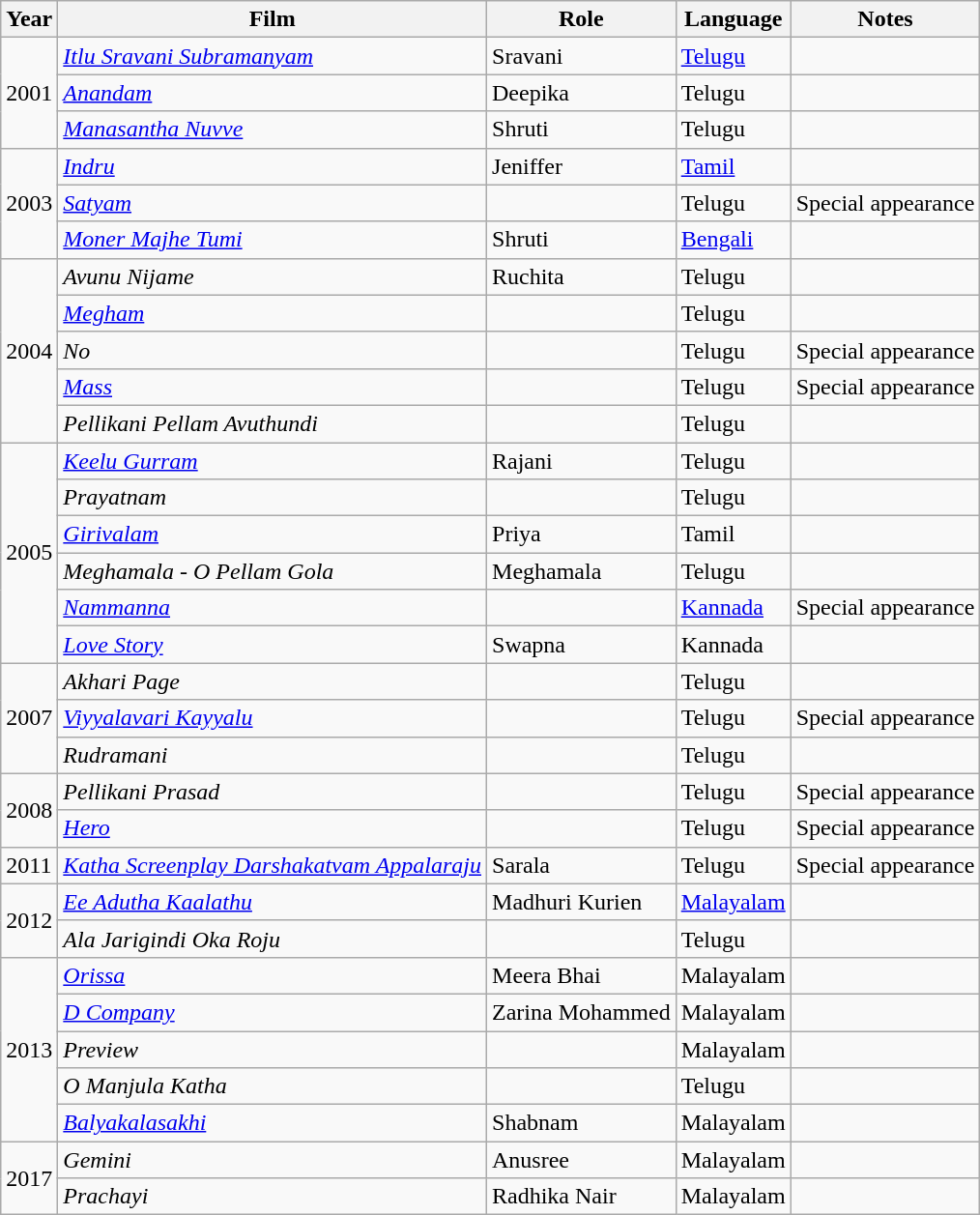<table class="wikitable sortable">
<tr style="text-align:center;">
<th>Year</th>
<th>Film</th>
<th>Role</th>
<th>Language</th>
<th>Notes</th>
</tr>
<tr>
<td rowspan="3">2001</td>
<td><em><a href='#'>Itlu Sravani Subramanyam</a></em></td>
<td>Sravani</td>
<td><a href='#'>Telugu</a></td>
<td></td>
</tr>
<tr>
<td><em><a href='#'>Anandam</a></em></td>
<td>Deepika</td>
<td>Telugu</td>
<td></td>
</tr>
<tr>
<td><em><a href='#'>Manasantha Nuvve</a></em></td>
<td>Shruti</td>
<td>Telugu</td>
<td></td>
</tr>
<tr>
<td rowspan="3">2003</td>
<td><em><a href='#'>Indru</a></em></td>
<td>Jeniffer</td>
<td><a href='#'>Tamil</a></td>
<td></td>
</tr>
<tr>
<td><em><a href='#'>Satyam</a></em></td>
<td></td>
<td>Telugu</td>
<td>Special appearance</td>
</tr>
<tr>
<td><em><a href='#'>Moner Majhe Tumi</a></em></td>
<td>Shruti</td>
<td><a href='#'>Bengali</a></td>
<td></td>
</tr>
<tr>
<td rowspan="5">2004</td>
<td><em>Avunu Nijame</em></td>
<td>Ruchita</td>
<td>Telugu</td>
<td></td>
</tr>
<tr>
<td><em><a href='#'>Megham</a></em></td>
<td></td>
<td>Telugu</td>
<td></td>
</tr>
<tr>
<td><em>No</em></td>
<td></td>
<td>Telugu</td>
<td>Special appearance</td>
</tr>
<tr>
<td><em><a href='#'>Mass</a></em></td>
<td></td>
<td>Telugu</td>
<td>Special appearance</td>
</tr>
<tr>
<td><em>Pellikani Pellam Avuthundi</em></td>
<td></td>
<td>Telugu</td>
<td></td>
</tr>
<tr>
<td rowspan="6">2005</td>
<td><em><a href='#'>Keelu Gurram</a></em></td>
<td>Rajani</td>
<td>Telugu</td>
<td></td>
</tr>
<tr>
<td><em>Prayatnam</em></td>
<td></td>
<td>Telugu</td>
<td></td>
</tr>
<tr>
<td><em><a href='#'>Girivalam</a></em></td>
<td>Priya</td>
<td>Tamil</td>
<td></td>
</tr>
<tr>
<td><em>Meghamala - O Pellam Gola</em></td>
<td>Meghamala</td>
<td>Telugu</td>
<td></td>
</tr>
<tr>
<td><em><a href='#'>Nammanna</a></em></td>
<td></td>
<td><a href='#'>Kannada</a></td>
<td>Special appearance</td>
</tr>
<tr>
<td><em><a href='#'>Love Story</a></em></td>
<td>Swapna</td>
<td>Kannada</td>
<td></td>
</tr>
<tr>
<td rowspan="3">2007</td>
<td><em>Akhari Page</em></td>
<td></td>
<td>Telugu</td>
<td></td>
</tr>
<tr>
<td><em><a href='#'>Viyyalavari Kayyalu</a></em></td>
<td></td>
<td>Telugu</td>
<td>Special appearance</td>
</tr>
<tr>
<td><em>Rudramani</em></td>
<td></td>
<td>Telugu</td>
<td></td>
</tr>
<tr>
<td rowspan="2">2008</td>
<td><em>Pellikani Prasad</em></td>
<td></td>
<td>Telugu</td>
<td>Special appearance</td>
</tr>
<tr>
<td><em><a href='#'>Hero</a></em></td>
<td></td>
<td>Telugu</td>
<td>Special appearance</td>
</tr>
<tr>
<td>2011</td>
<td><em><a href='#'>Katha Screenplay Darshakatvam Appalaraju</a></em></td>
<td>Sarala</td>
<td>Telugu</td>
<td>Special appearance</td>
</tr>
<tr>
<td rowspan="2">2012</td>
<td><em><a href='#'>Ee Adutha Kaalathu</a></em></td>
<td>Madhuri Kurien</td>
<td><a href='#'>Malayalam</a></td>
<td></td>
</tr>
<tr>
<td><em>Ala Jarigindi Oka Roju</em></td>
<td></td>
<td>Telugu</td>
<td></td>
</tr>
<tr>
<td rowspan="5">2013</td>
<td><em><a href='#'>Orissa</a></em></td>
<td>Meera Bhai</td>
<td>Malayalam</td>
<td></td>
</tr>
<tr>
<td><em><a href='#'>D Company</a></em></td>
<td>Zarina Mohammed</td>
<td>Malayalam</td>
<td></td>
</tr>
<tr>
<td><em>Preview</em></td>
<td></td>
<td>Malayalam</td>
<td></td>
</tr>
<tr>
<td><em>O Manjula Katha</em></td>
<td></td>
<td>Telugu</td>
<td></td>
</tr>
<tr>
<td><em><a href='#'>Balyakalasakhi</a></em></td>
<td>Shabnam</td>
<td>Malayalam</td>
<td></td>
</tr>
<tr>
<td rowspan="3">2017</td>
<td><em>Gemini</em></td>
<td>Anusree</td>
<td>Malayalam</td>
<td></td>
</tr>
<tr>
<td><em>Prachayi</em></td>
<td>Radhika Nair</td>
<td>Malayalam</td>
<td></td>
</tr>
</table>
